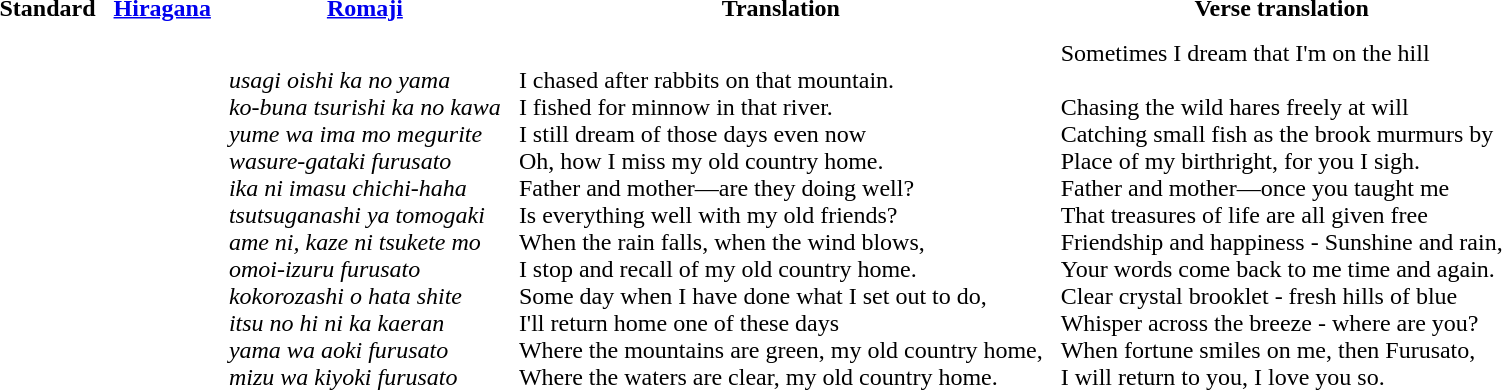<table cellpadding=5>
<tr>
<th>Standard</th>
<th><a href='#'>Hiragana</a></th>
<th><a href='#'>Romaji</a></th>
<th>Translation</th>
<th>Verse translation</th>
</tr>
<tr style="vertical-align:top; white-space:nowrap;">
<td><br></td>
<td><br></td>
<td><br><em>usagi oishi ka no yama <br> ko-buna tsurishi ka no kawa <br> yume wa ima mo megurite <br> wasure-gataki furusato</em><br><em>ika ni imasu chichi-haha <br> tsutsuganashi ya tomogaki <br> ame ni, kaze ni tsukete mo <br> omoi-izuru furusato</em><br><em>kokorozashi o hata shite <br> itsu no hi ni ka kaeran <br> yama wa aoki furusato <br> mizu wa kiyoki furusato</em></td>
<td><br>I chased after rabbits on that mountain. <br> 
I fished for minnow in that river. <br> 
I still dream of those days even now <br> 
Oh, how I miss my old country home.<br>Father and mother―are they doing well?<br> 
Is everything well with my old friends?<br> 
When the rain falls, when the wind blows, <br> 
I stop and recall of my old country home.<br>Some day when I have done what I set out to do,<br> 
I'll return home one of these days <br> 
Where the mountains are green, my old country home, <br> 
Where the waters are clear, my old country home.</td>
<td>Sometimes I dream that I'm on the hill<br><br>Chasing the wild hares freely at will<br> 
Catching small fish as the brook murmurs by<br> 
Place of my birthright, for you I sigh.<br>Father and mother―once you taught me<br> 
That treasures of life are all given free<br> 
Friendship and happiness - Sunshine and rain, <br> 
Your words come back to me time and again.<br>Clear crystal brooklet - fresh hills of blue<br> 
Whisper across the breeze - where are you?<br> 
When fortune smiles on me, then Furusato,<br> 
I will return to you, I love you so.</td>
</tr>
</table>
